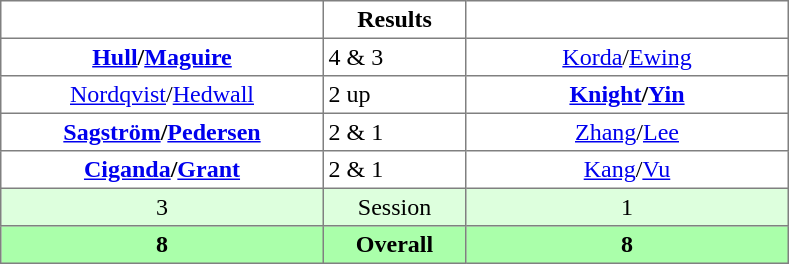<table border="1" cellpadding="3" style="border-collapse:collapse; text-align:center;">
<tr>
<th style="width:13em;"></th>
<th style="width:5.5em;">Results</th>
<th style="width:13em;"></th>
</tr>
<tr>
<td><strong><a href='#'>Hull</a>/<a href='#'>Maguire</a></strong></td>
<td align=left> 4 & 3</td>
<td><a href='#'>Korda</a>/<a href='#'>Ewing</a></td>
</tr>
<tr>
<td><a href='#'>Nordqvist</a>/<a href='#'>Hedwall</a></td>
<td align=left> 2 up</td>
<td><strong><a href='#'>Knight</a>/<a href='#'>Yin</a></strong></td>
</tr>
<tr>
<td><strong><a href='#'>Sagström</a>/<a href='#'>Pedersen</a></strong></td>
<td align=left> 2 & 1</td>
<td><a href='#'>Zhang</a>/<a href='#'>Lee</a></td>
</tr>
<tr>
<td><strong><a href='#'>Ciganda</a>/<a href='#'>Grant</a></strong></td>
<td align=left> 2 & 1</td>
<td><a href='#'>Kang</a>/<a href='#'>Vu</a></td>
</tr>
<tr style="background:#dfd;">
<td>3</td>
<td>Session</td>
<td>1</td>
</tr>
<tr style="background:#afa;">
<th>8</th>
<th>Overall</th>
<th>8</th>
</tr>
</table>
